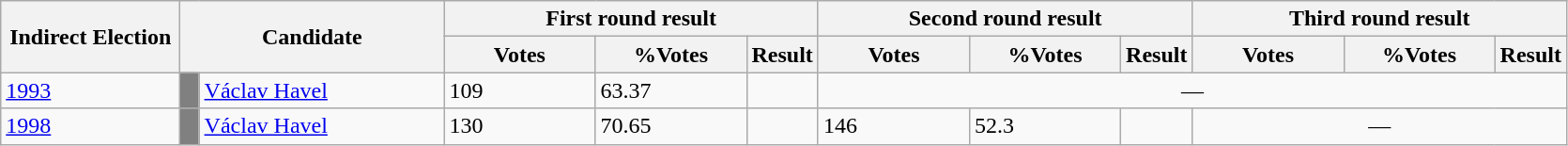<table class="wikitable">
<tr>
<th width="120" rowspan="2">Indirect Election</th>
<th width="180" rowspan="2" colspan=2>Candidate</th>
<th width="200" colspan=3>First round result</th>
<th width="200" colspan=3>Second round result</th>
<th width="200" colspan=3>Third round result</th>
</tr>
<tr>
<th width="100">Votes</th>
<th width="100">%Votes</th>
<th>Result</th>
<th width="100">Votes</th>
<th width="100">%Votes</th>
<th>Result</th>
<th width="100">Votes</th>
<th width="100">%Votes</th>
<th>Result</th>
</tr>
<tr>
<td><a href='#'>1993</a></td>
<td bgcolor="grey"></td>
<td><a href='#'>Václav Havel</a></td>
<td>109</td>
<td>63.37</td>
<td></td>
<td colspan=6 align=center>—</td>
</tr>
<tr>
<td><a href='#'>1998</a></td>
<td bgcolor="grey"></td>
<td><a href='#'>Václav Havel</a></td>
<td>130</td>
<td>70.65</td>
<td></td>
<td>146</td>
<td>52.3</td>
<td></td>
<td colspan=3 align=center>—</td>
</tr>
</table>
